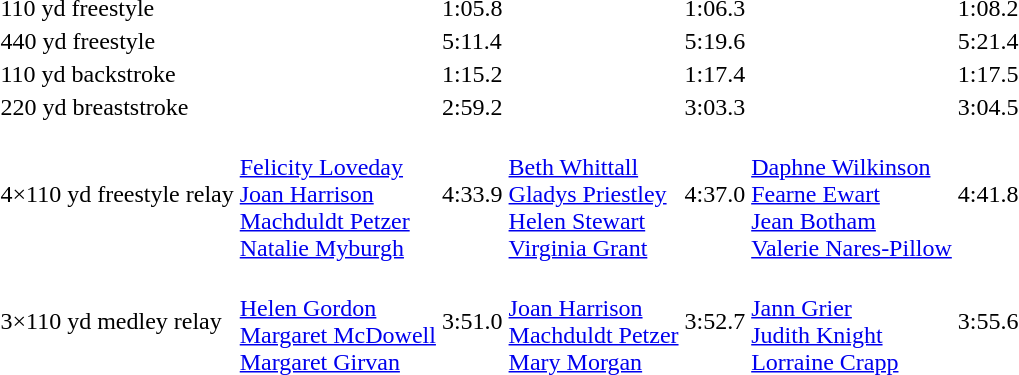<table>
<tr>
<td>110 yd freestyle</td>
<td></td>
<td>1:05.8</td>
<td></td>
<td>1:06.3</td>
<td></td>
<td>1:08.2</td>
</tr>
<tr>
<td>440 yd freestyle</td>
<td></td>
<td>5:11.4</td>
<td></td>
<td>5:19.6</td>
<td></td>
<td>5:21.4</td>
</tr>
<tr>
<td>110 yd backstroke</td>
<td></td>
<td>1:15.2</td>
<td></td>
<td>1:17.4</td>
<td></td>
<td>1:17.5</td>
</tr>
<tr>
<td>220 yd breaststroke</td>
<td></td>
<td>2:59.2</td>
<td></td>
<td>3:03.3</td>
<td></td>
<td>3:04.5</td>
</tr>
<tr>
<td nowrap>4×110 yd freestyle relay</td>
<td><br><a href='#'>Felicity Loveday</a><br><a href='#'>Joan Harrison</a><br><a href='#'>Machduldt Petzer</a><br><a href='#'>Natalie Myburgh</a></td>
<td>4:33.9</td>
<td><br><a href='#'>Beth Whittall</a><br><a href='#'>Gladys Priestley</a><br><a href='#'>Helen Stewart</a><br><a href='#'>Virginia Grant</a></td>
<td>4:37.0</td>
<td><br><a href='#'>Daphne Wilkinson</a><br><a href='#'>Fearne Ewart</a><br><a href='#'>Jean Botham</a><br><a href='#'>Valerie Nares-Pillow</a></td>
<td>4:41.8</td>
</tr>
<tr>
<td>3×110 yd medley relay</td>
<td><br><a href='#'>Helen Gordon</a><br><a href='#'>Margaret McDowell</a><br><a href='#'>Margaret Girvan</a></td>
<td>3:51.0</td>
<td><br><a href='#'>Joan Harrison</a><br><a href='#'>Machduldt Petzer</a><br><a href='#'>Mary Morgan</a></td>
<td>3:52.7</td>
<td><br><a href='#'>Jann Grier</a><br><a href='#'>Judith Knight</a><br><a href='#'>Lorraine Crapp</a></td>
<td>3:55.6</td>
</tr>
</table>
